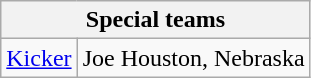<table class="wikitable">
<tr>
<th colspan="6">Special teams</th>
</tr>
<tr>
<td><a href='#'>Kicker</a></td>
<td>Joe Houston, Nebraska</td>
</tr>
</table>
